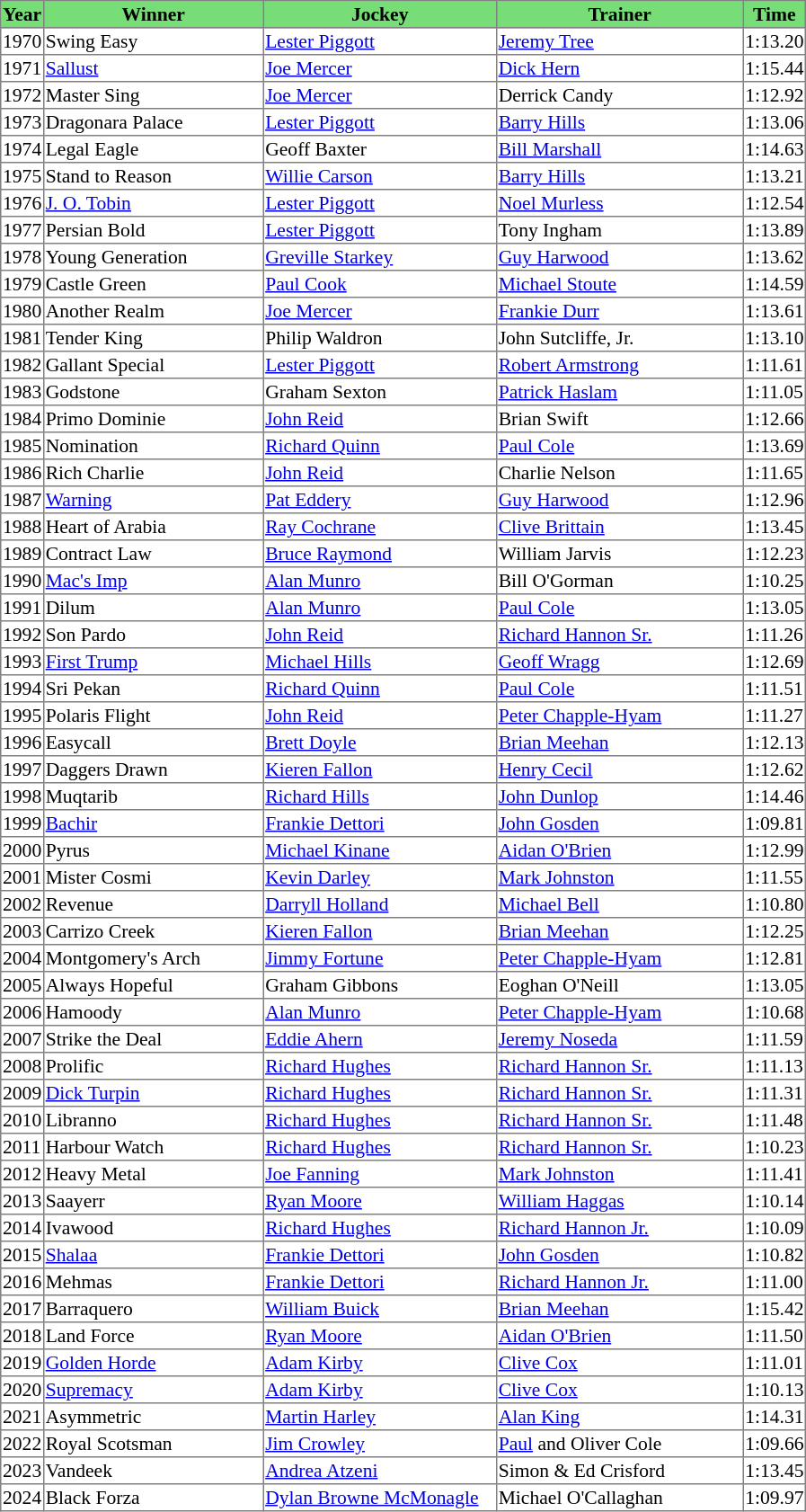<table class = "sortable" | border="1" style="border-collapse: collapse; font-size:90%">
<tr bgcolor="#77dd77" align="center">
<th>Year</th>
<th>Winner</th>
<th>Jockey</th>
<th>Trainer</th>
<th>Time</th>
</tr>
<tr>
<td>1970</td>
<td width=160px>Swing Easy</td>
<td width=170px><a href='#'>Lester Piggott</a></td>
<td width=180px><a href='#'>Jeremy Tree</a></td>
<td>1:13.20</td>
</tr>
<tr>
<td>1971</td>
<td><a href='#'>Sallust</a></td>
<td><a href='#'>Joe Mercer</a></td>
<td><a href='#'>Dick Hern</a></td>
<td>1:15.44</td>
</tr>
<tr>
<td>1972</td>
<td>Master Sing</td>
<td><a href='#'>Joe Mercer</a></td>
<td>Derrick Candy</td>
<td>1:12.92</td>
</tr>
<tr>
<td>1973</td>
<td>Dragonara Palace</td>
<td><a href='#'>Lester Piggott</a></td>
<td><a href='#'>Barry Hills</a></td>
<td>1:13.06</td>
</tr>
<tr>
<td>1974</td>
<td>Legal Eagle</td>
<td>Geoff Baxter</td>
<td><a href='#'>Bill Marshall</a></td>
<td>1:14.63</td>
</tr>
<tr>
<td>1975</td>
<td>Stand to Reason</td>
<td><a href='#'>Willie Carson</a></td>
<td><a href='#'>Barry Hills</a></td>
<td>1:13.21</td>
</tr>
<tr>
<td>1976</td>
<td><a href='#'>J. O. Tobin</a></td>
<td><a href='#'>Lester Piggott</a></td>
<td><a href='#'>Noel Murless</a></td>
<td>1:12.54</td>
</tr>
<tr>
<td>1977</td>
<td>Persian Bold</td>
<td><a href='#'>Lester Piggott</a></td>
<td>Tony Ingham</td>
<td>1:13.89</td>
</tr>
<tr>
<td>1978</td>
<td>Young Generation</td>
<td><a href='#'>Greville Starkey</a></td>
<td><a href='#'>Guy Harwood</a></td>
<td>1:13.62</td>
</tr>
<tr>
<td>1979</td>
<td>Castle Green</td>
<td><a href='#'>Paul Cook</a></td>
<td><a href='#'>Michael Stoute</a></td>
<td>1:14.59</td>
</tr>
<tr>
<td>1980</td>
<td>Another Realm</td>
<td><a href='#'>Joe Mercer</a></td>
<td><a href='#'>Frankie Durr</a></td>
<td>1:13.61</td>
</tr>
<tr>
<td>1981</td>
<td>Tender King</td>
<td>Philip Waldron</td>
<td>John Sutcliffe, Jr.</td>
<td>1:13.10</td>
</tr>
<tr>
<td>1982</td>
<td>Gallant Special</td>
<td><a href='#'>Lester Piggott</a></td>
<td><a href='#'>Robert Armstrong</a></td>
<td>1:11.61</td>
</tr>
<tr>
<td>1983</td>
<td>Godstone </td>
<td>Graham Sexton</td>
<td><a href='#'>Patrick Haslam</a></td>
<td>1:11.05</td>
</tr>
<tr>
<td>1984</td>
<td>Primo Dominie</td>
<td><a href='#'>John Reid</a></td>
<td>Brian Swift</td>
<td>1:12.66</td>
</tr>
<tr>
<td>1985</td>
<td>Nomination</td>
<td><a href='#'>Richard Quinn</a></td>
<td><a href='#'>Paul Cole</a></td>
<td>1:13.69</td>
</tr>
<tr>
<td>1986</td>
<td>Rich Charlie</td>
<td><a href='#'>John Reid</a></td>
<td>Charlie Nelson</td>
<td>1:11.65</td>
</tr>
<tr>
<td>1987</td>
<td><a href='#'>Warning</a></td>
<td><a href='#'>Pat Eddery</a></td>
<td><a href='#'>Guy Harwood</a></td>
<td>1:12.96</td>
</tr>
<tr>
<td>1988</td>
<td>Heart of Arabia</td>
<td><a href='#'>Ray Cochrane</a></td>
<td><a href='#'>Clive Brittain</a></td>
<td>1:13.45</td>
</tr>
<tr>
<td>1989</td>
<td>Contract Law</td>
<td><a href='#'>Bruce Raymond</a></td>
<td>William Jarvis</td>
<td>1:12.23</td>
</tr>
<tr>
<td>1990</td>
<td><a href='#'>Mac's Imp</a></td>
<td><a href='#'>Alan Munro</a></td>
<td>Bill O'Gorman</td>
<td>1:10.25</td>
</tr>
<tr>
<td>1991</td>
<td>Dilum</td>
<td><a href='#'>Alan Munro</a></td>
<td><a href='#'>Paul Cole</a></td>
<td>1:13.05</td>
</tr>
<tr>
<td>1992</td>
<td>Son Pardo</td>
<td><a href='#'>John Reid</a></td>
<td><a href='#'>Richard Hannon Sr.</a></td>
<td>1:11.26</td>
</tr>
<tr>
<td>1993</td>
<td><a href='#'>First Trump</a></td>
<td><a href='#'>Michael Hills</a></td>
<td><a href='#'>Geoff Wragg</a></td>
<td>1:12.69</td>
</tr>
<tr>
<td>1994</td>
<td>Sri Pekan</td>
<td><a href='#'>Richard Quinn</a></td>
<td><a href='#'>Paul Cole</a></td>
<td>1:11.51</td>
</tr>
<tr>
<td>1995</td>
<td>Polaris Flight</td>
<td><a href='#'>John Reid</a></td>
<td><a href='#'>Peter Chapple-Hyam</a></td>
<td>1:11.27</td>
</tr>
<tr>
<td>1996</td>
<td>Easycall</td>
<td><a href='#'>Brett Doyle</a></td>
<td><a href='#'>Brian Meehan</a></td>
<td>1:12.13</td>
</tr>
<tr>
<td>1997</td>
<td>Daggers Drawn</td>
<td><a href='#'>Kieren Fallon</a></td>
<td><a href='#'>Henry Cecil</a></td>
<td>1:12.62</td>
</tr>
<tr>
<td>1998</td>
<td>Muqtarib</td>
<td><a href='#'>Richard Hills</a></td>
<td><a href='#'>John Dunlop</a></td>
<td>1:14.46</td>
</tr>
<tr>
<td>1999</td>
<td><a href='#'>Bachir</a></td>
<td><a href='#'>Frankie Dettori</a></td>
<td><a href='#'>John Gosden</a></td>
<td>1:09.81</td>
</tr>
<tr>
<td>2000</td>
<td>Pyrus </td>
<td><a href='#'>Michael Kinane</a></td>
<td><a href='#'>Aidan O'Brien</a></td>
<td>1:12.99</td>
</tr>
<tr>
<td>2001</td>
<td>Mister Cosmi</td>
<td><a href='#'>Kevin Darley</a></td>
<td><a href='#'>Mark Johnston</a></td>
<td>1:11.55</td>
</tr>
<tr>
<td>2002</td>
<td>Revenue </td>
<td><a href='#'>Darryll Holland</a></td>
<td><a href='#'>Michael Bell</a></td>
<td>1:10.80</td>
</tr>
<tr>
<td>2003</td>
<td>Carrizo Creek</td>
<td><a href='#'>Kieren Fallon</a></td>
<td><a href='#'>Brian Meehan</a></td>
<td>1:12.25</td>
</tr>
<tr>
<td>2004</td>
<td>Montgomery's Arch</td>
<td><a href='#'>Jimmy Fortune</a></td>
<td><a href='#'>Peter Chapple-Hyam</a></td>
<td>1:12.81</td>
</tr>
<tr>
<td>2005</td>
<td>Always Hopeful</td>
<td>Graham Gibbons</td>
<td>Eoghan O'Neill</td>
<td>1:13.05</td>
</tr>
<tr>
<td>2006</td>
<td>Hamoody</td>
<td><a href='#'>Alan Munro</a></td>
<td><a href='#'>Peter Chapple-Hyam</a></td>
<td>1:10.68</td>
</tr>
<tr>
<td>2007</td>
<td>Strike the Deal</td>
<td><a href='#'>Eddie Ahern</a></td>
<td><a href='#'>Jeremy Noseda</a></td>
<td>1:11.59</td>
</tr>
<tr>
<td>2008</td>
<td>Prolific </td>
<td><a href='#'>Richard Hughes</a></td>
<td><a href='#'>Richard Hannon Sr.</a></td>
<td>1:11.13</td>
</tr>
<tr>
<td>2009</td>
<td><a href='#'>Dick Turpin</a></td>
<td><a href='#'>Richard Hughes</a></td>
<td><a href='#'>Richard Hannon Sr.</a></td>
<td>1:11.31</td>
</tr>
<tr>
<td>2010</td>
<td>Libranno</td>
<td><a href='#'>Richard Hughes</a></td>
<td><a href='#'>Richard Hannon Sr.</a></td>
<td>1:11.48</td>
</tr>
<tr>
<td>2011</td>
<td>Harbour Watch</td>
<td><a href='#'>Richard Hughes</a></td>
<td><a href='#'>Richard Hannon Sr.</a></td>
<td>1:10.23</td>
</tr>
<tr>
<td>2012</td>
<td>Heavy Metal</td>
<td><a href='#'>Joe Fanning</a></td>
<td><a href='#'>Mark Johnston</a></td>
<td>1:11.41</td>
</tr>
<tr>
<td>2013</td>
<td>Saayerr</td>
<td><a href='#'>Ryan Moore</a></td>
<td><a href='#'>William Haggas</a></td>
<td>1:10.14</td>
</tr>
<tr>
<td>2014</td>
<td>Ivawood</td>
<td><a href='#'>Richard Hughes</a></td>
<td><a href='#'>Richard Hannon Jr.</a></td>
<td>1:10.09</td>
</tr>
<tr>
<td>2015</td>
<td><a href='#'>Shalaa</a></td>
<td><a href='#'>Frankie Dettori</a></td>
<td><a href='#'>John Gosden</a></td>
<td>1:10.82</td>
</tr>
<tr>
<td>2016</td>
<td>Mehmas</td>
<td><a href='#'>Frankie Dettori</a></td>
<td><a href='#'>Richard Hannon Jr.</a></td>
<td>1:11.00</td>
</tr>
<tr>
<td>2017</td>
<td>Barraquero</td>
<td><a href='#'>William Buick</a></td>
<td><a href='#'>Brian Meehan</a></td>
<td>1:15.42</td>
</tr>
<tr>
<td>2018</td>
<td>Land Force </td>
<td><a href='#'>Ryan Moore</a></td>
<td><a href='#'>Aidan O'Brien</a></td>
<td>1:11.50</td>
</tr>
<tr>
<td>2019</td>
<td><a href='#'>Golden Horde</a></td>
<td><a href='#'>Adam Kirby</a></td>
<td><a href='#'>Clive Cox</a></td>
<td>1:11.01</td>
</tr>
<tr>
<td>2020</td>
<td><a href='#'>Supremacy</a></td>
<td><a href='#'>Adam Kirby</a></td>
<td><a href='#'>Clive Cox</a></td>
<td>1:10.13</td>
</tr>
<tr>
<td>2021</td>
<td>Asymmetric</td>
<td><a href='#'>Martin Harley</a></td>
<td><a href='#'>Alan King</a></td>
<td>1:14.31</td>
</tr>
<tr>
<td>2022</td>
<td>Royal Scotsman</td>
<td><a href='#'>Jim Crowley</a></td>
<td><a href='#'>Paul</a> and Oliver Cole</td>
<td>1:09.66</td>
</tr>
<tr>
<td>2023</td>
<td>Vandeek</td>
<td><a href='#'>Andrea Atzeni</a></td>
<td>Simon & Ed Crisford</td>
<td>1:13.45</td>
</tr>
<tr>
<td>2024</td>
<td>Black Forza</td>
<td><a href='#'>Dylan Browne McMonagle</a></td>
<td>Michael O'Callaghan</td>
<td>1:09.97</td>
</tr>
</table>
